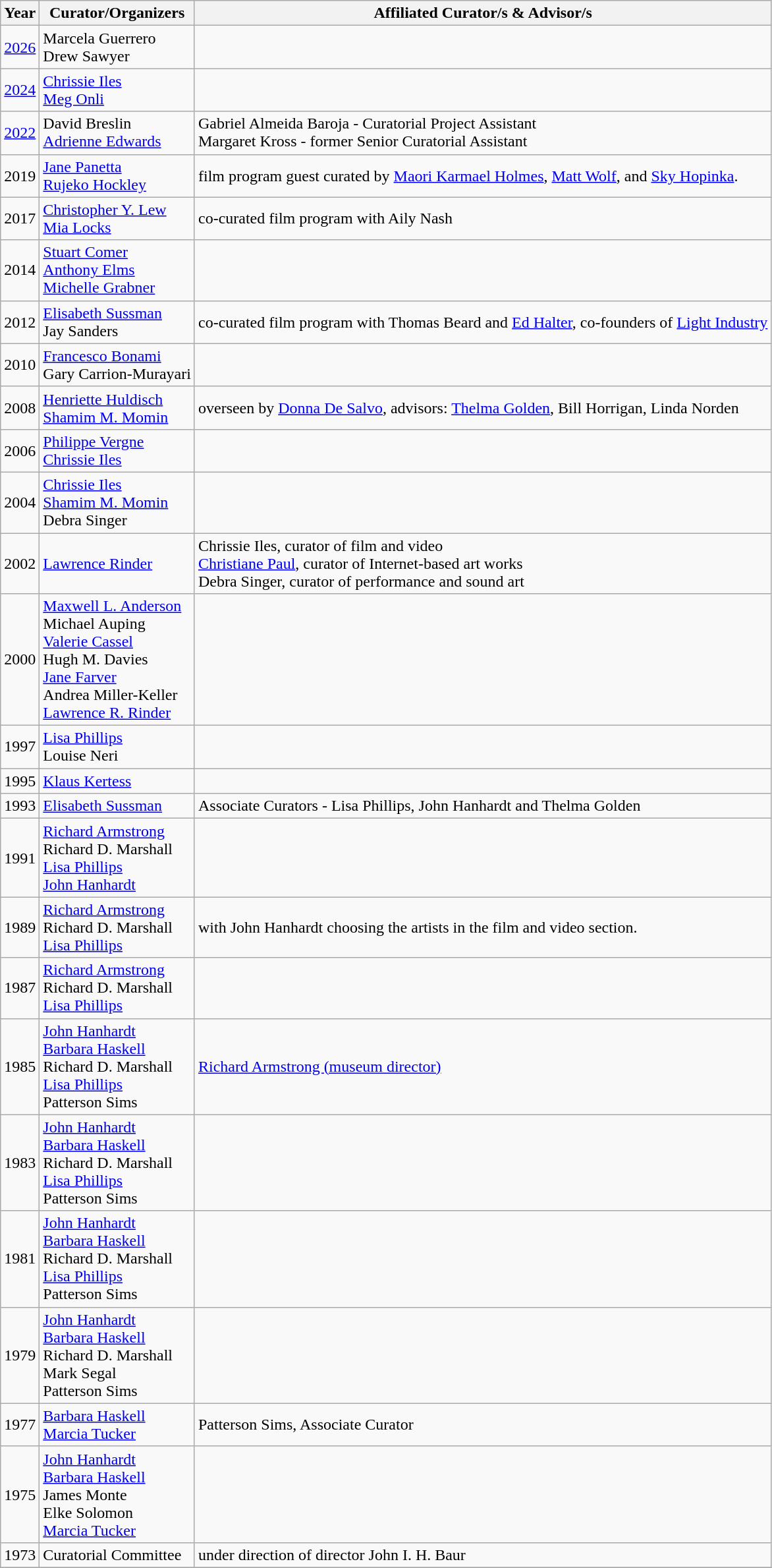<table class="wikitable">
<tr>
<th>Year</th>
<th>Curator/Organizers</th>
<th>Affiliated Curator/s & Advisor/s</th>
</tr>
<tr>
<td><a href='#'>2026</a></td>
<td>Marcela Guerrero<br>Drew Sawyer</td>
<td></td>
</tr>
<tr>
<td><a href='#'>2024</a></td>
<td><a href='#'>Chrissie Iles</a><br><a href='#'>Meg Onli</a></td>
<td></td>
</tr>
<tr>
<td><a href='#'>2022</a></td>
<td>David Breslin<br><a href='#'>Adrienne Edwards</a></td>
<td>Gabriel Almeida Baroja - Curatorial Project Assistant<br>Margaret Kross - former Senior Curatorial Assistant</td>
</tr>
<tr>
<td>2019</td>
<td><a href='#'>Jane Panetta</a><br><a href='#'>Rujeko&nbsp;Hockley</a></td>
<td>film program guest curated by <a href='#'>Maori Karmael Holmes</a>, <a href='#'>Matt Wolf</a>, and <a href='#'>Sky Hopinka</a>.</td>
</tr>
<tr>
<td>2017</td>
<td><a href='#'>Christopher Y. Lew</a><br><a href='#'>Mia Locks</a></td>
<td>co-curated film program with Aily Nash</td>
</tr>
<tr>
<td>2014</td>
<td><a href='#'>Stuart Comer</a><br><a href='#'>Anthony Elms</a><br><a href='#'>Michelle Grabner</a></td>
<td></td>
</tr>
<tr>
<td>2012</td>
<td><a href='#'>Elisabeth Sussman</a><br>Jay Sanders</td>
<td>co-curated film program with Thomas Beard and <a href='#'>Ed Halter</a>, co-founders of <a href='#'>Light Industry</a></td>
</tr>
<tr>
<td>2010</td>
<td><a href='#'>Francesco Bonami</a><br>Gary Carrion-Murayari</td>
<td></td>
</tr>
<tr>
<td>2008</td>
<td><a href='#'>Henriette Huldisch</a><br><a href='#'>Shamim M. Momin</a></td>
<td>overseen by <a href='#'>Donna De Salvo</a>, advisors: <a href='#'>Thelma Golden</a>, Bill Horrigan, Linda Norden</td>
</tr>
<tr>
<td>2006</td>
<td><a href='#'>Philippe Vergne</a><br><a href='#'>Chrissie Iles</a></td>
<td></td>
</tr>
<tr>
<td>2004</td>
<td><a href='#'>Chrissie Iles</a><br><a href='#'>Shamim M. Momin</a><br>Debra Singer</td>
<td></td>
</tr>
<tr>
<td>2002</td>
<td><a href='#'>Lawrence Rinder</a></td>
<td>Chrissie Iles, curator of film and video<br><a href='#'>Christiane Paul</a>, curator of Internet-based art works<br>Debra Singer, curator of performance and sound art</td>
</tr>
<tr>
<td>2000</td>
<td><a href='#'>Maxwell L. Anderson</a><br>Michael Auping<br><a href='#'>Valerie Cassel</a><br>Hugh M. Davies<br><a href='#'>Jane Farver</a><br>Andrea Miller-Keller<br><a href='#'>Lawrence R. Rinder</a></td>
<td></td>
</tr>
<tr>
<td>1997</td>
<td><a href='#'>Lisa Phillips</a><br>Louise Neri</td>
<td></td>
</tr>
<tr>
<td>1995</td>
<td><a href='#'>Klaus Kertess</a></td>
<td></td>
</tr>
<tr>
<td>1993</td>
<td><a href='#'>Elisabeth Sussman</a></td>
<td>Associate Curators - Lisa Phillips, John Hanhardt and Thelma Golden</td>
</tr>
<tr>
<td>1991</td>
<td><a href='#'>Richard Armstrong</a><br>Richard D. Marshall<br><a href='#'>Lisa Phillips</a><br><a href='#'>John Hanhardt</a></td>
<td></td>
</tr>
<tr>
<td>1989</td>
<td><a href='#'>Richard Armstrong</a><br>Richard D. Marshall<br><a href='#'>Lisa Phillips</a></td>
<td>with John Hanhardt choosing the artists in the film and video section.</td>
</tr>
<tr>
<td>1987</td>
<td><a href='#'>Richard Armstrong</a><br>Richard D. Marshall<br><a href='#'>Lisa Phillips</a></td>
<td></td>
</tr>
<tr>
<td>1985</td>
<td><a href='#'>John Hanhardt</a><br><a href='#'>Barbara Haskell</a><br>Richard D. Marshall<br><a href='#'>Lisa Phillips</a><br>Patterson Sims</td>
<td><a href='#'>Richard Armstrong (museum director)</a></td>
</tr>
<tr>
<td>1983</td>
<td><a href='#'>John Hanhardt</a><br><a href='#'>Barbara Haskell</a><br>Richard D. Marshall<br><a href='#'>Lisa Phillips</a><br>Patterson Sims</td>
<td></td>
</tr>
<tr>
<td>1981</td>
<td><a href='#'>John Hanhardt</a><br><a href='#'>Barbara Haskell</a><br>Richard D. Marshall<br><a href='#'>Lisa Phillips</a><br>Patterson Sims</td>
<td></td>
</tr>
<tr>
<td>1979</td>
<td><a href='#'>John Hanhardt</a><br><a href='#'>Barbara Haskell</a><br>Richard D. Marshall<br>Mark Segal<br>Patterson Sims</td>
<td></td>
</tr>
<tr>
<td>1977</td>
<td><a href='#'>Barbara Haskell</a><br><a href='#'>Marcia Tucker</a></td>
<td>Patterson Sims, Associate Curator</td>
</tr>
<tr>
<td>1975</td>
<td><a href='#'>John Hanhardt</a><br><a href='#'>Barbara Haskell</a><br>James Monte<br>Elke Solomon<br><a href='#'>Marcia Tucker</a></td>
<td></td>
</tr>
<tr>
<td>1973</td>
<td>Curatorial Committee</td>
<td>under direction of director John I. H. Baur</td>
</tr>
<tr>
</tr>
</table>
